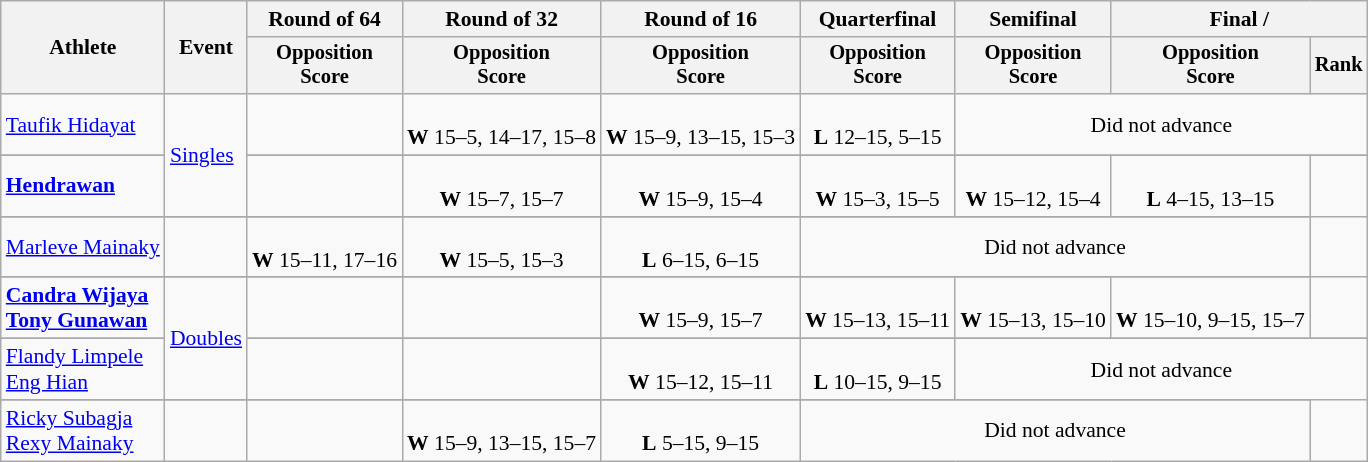<table class=wikitable style="font-size:90%">
<tr>
<th rowspan="2">Athlete</th>
<th rowspan="2">Event</th>
<th>Round of 64</th>
<th>Round of 32</th>
<th>Round of 16</th>
<th>Quarterfinal</th>
<th>Semifinal</th>
<th colspan=2>Final / </th>
</tr>
<tr style="font-size:95%">
<th>Opposition<br>Score</th>
<th>Opposition<br>Score</th>
<th>Opposition<br>Score</th>
<th>Opposition<br>Score</th>
<th>Opposition<br>Score</th>
<th>Opposition<br>Score</th>
<th>Rank</th>
</tr>
<tr align=center>
<td align=left><a href='#'>Taufik Hidayat</a></td>
<td align=left rowspan=3><a href='#'>Singles</a></td>
<td></td>
<td><br><strong>W</strong> 15–5, 14–17, 15–8</td>
<td><br><strong>W</strong> 15–9, 13–15, 15–3</td>
<td><br><strong>L</strong> 12–15, 5–15</td>
<td colspan=3>Did not advance</td>
</tr>
<tr>
</tr>
<tr align=center>
<td align=left><strong><a href='#'>Hendrawan</a></strong></td>
<td></td>
<td><br><strong>W</strong> 15–7, 15–7</td>
<td><br><strong>W</strong> 15–9, 15–4</td>
<td><br><strong>W</strong> 15–3, 15–5</td>
<td><br><strong>W</strong> 15–12, 15–4</td>
<td><br><strong>L</strong> 4–15, 13–15</td>
<td></td>
</tr>
<tr>
</tr>
<tr align=center>
<td align=left><a href='#'>Marleve Mainaky</a></td>
<td></td>
<td><br><strong>W</strong> 15–11, 17–16</td>
<td><br><strong>W</strong> 15–5, 15–3</td>
<td><br><strong>L</strong> 6–15, 6–15</td>
<td colspan=3>Did not advance</td>
</tr>
<tr>
</tr>
<tr align=center>
<td align=left><strong><a href='#'>Candra Wijaya</a> <br> <a href='#'>Tony Gunawan</a></strong></td>
<td align=left rowspan=3><a href='#'>Doubles</a></td>
<td></td>
<td></td>
<td><br><strong>W</strong> 15–9, 15–7</td>
<td><br><strong>W</strong> 15–13, 15–11</td>
<td><br><strong>W</strong> 15–13, 15–10</td>
<td><br><strong>W</strong> 15–10, 9–15, 15–7</td>
<td></td>
</tr>
<tr>
</tr>
<tr align=center>
<td align=left><a href='#'>Flandy Limpele</a> <br> <a href='#'>Eng Hian</a></td>
<td></td>
<td></td>
<td><br><strong>W</strong> 15–12, 15–11</td>
<td><br><strong>L</strong> 10–15, 9–15</td>
<td colspan=3>Did not advance</td>
</tr>
<tr>
</tr>
<tr align=center>
<td align=left><a href='#'>Ricky Subagja</a> <br> <a href='#'>Rexy Mainaky</a></td>
<td></td>
<td></td>
<td><br><strong>W</strong> 15–9, 13–15, 15–7</td>
<td><br><strong>L</strong> 5–15, 9–15</td>
<td colspan=3>Did not advance</td>
</tr>
</table>
